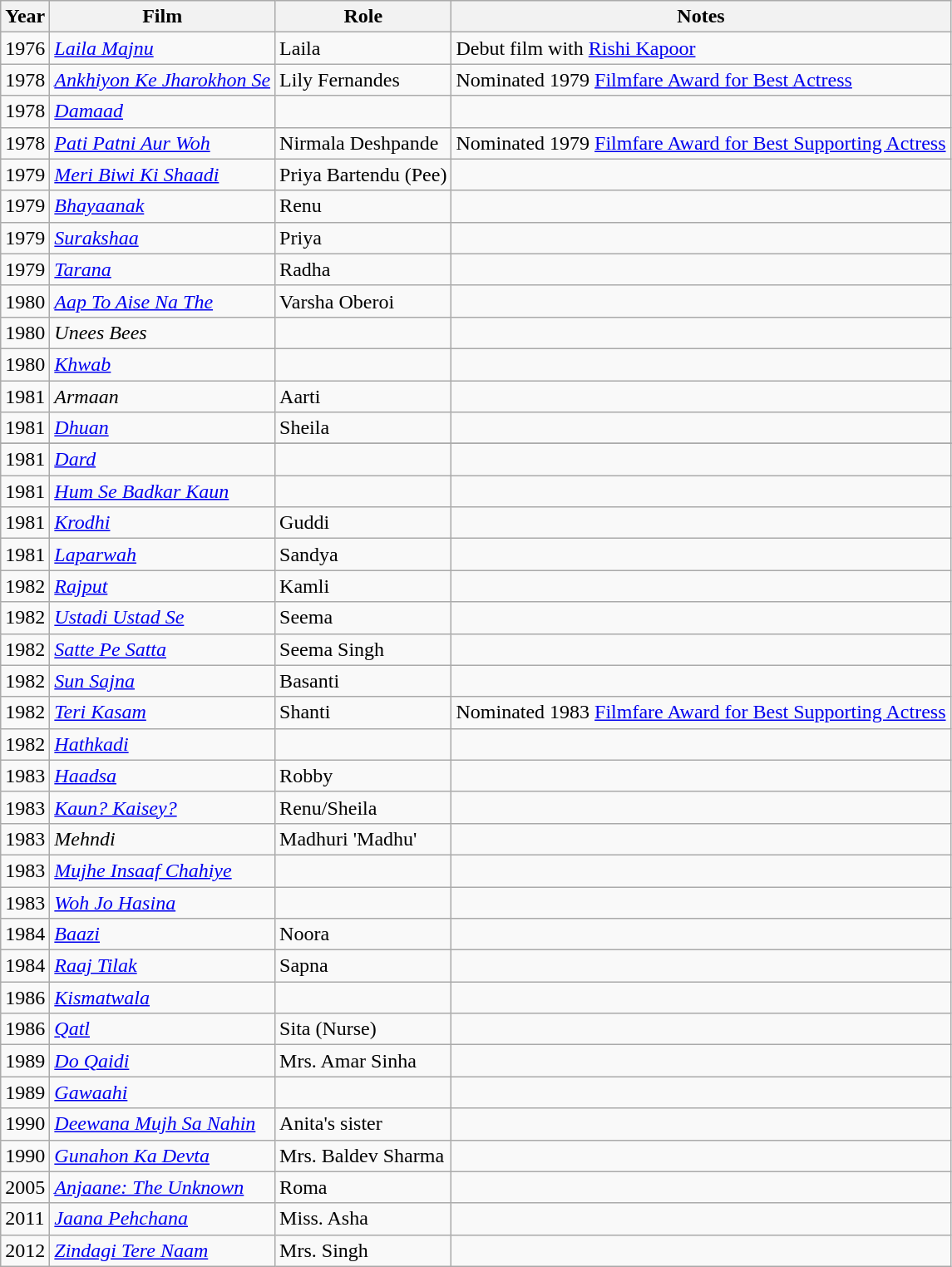<table class="wikitable">
<tr>
<th>Year</th>
<th>Film</th>
<th>Role</th>
<th>Notes</th>
</tr>
<tr>
<td>1976</td>
<td><em><a href='#'>Laila Majnu</a></em></td>
<td>Laila</td>
<td>Debut film with <a href='#'>Rishi Kapoor</a></td>
</tr>
<tr>
<td>1978</td>
<td><em><a href='#'>Ankhiyon Ke Jharokhon Se</a></em></td>
<td>Lily Fernandes</td>
<td>Nominated 1979 <a href='#'>Filmfare Award for Best Actress</a></td>
</tr>
<tr>
<td>1978</td>
<td><em><a href='#'>Damaad</a></em></td>
<td></td>
<td></td>
</tr>
<tr>
<td>1978</td>
<td><em><a href='#'>Pati Patni Aur Woh</a></em></td>
<td>Nirmala Deshpande</td>
<td>Nominated 1979 <a href='#'>Filmfare Award for Best Supporting Actress</a></td>
</tr>
<tr>
<td>1979</td>
<td><em><a href='#'>Meri Biwi Ki Shaadi</a></em></td>
<td>Priya Bartendu (Pee)</td>
<td></td>
</tr>
<tr>
<td>1979</td>
<td><em><a href='#'>Bhayaanak</a></em></td>
<td>Renu</td>
<td></td>
</tr>
<tr>
<td>1979</td>
<td><em><a href='#'>Surakshaa</a></em></td>
<td>Priya</td>
<td></td>
</tr>
<tr>
<td>1979</td>
<td><em><a href='#'>Tarana</a></em></td>
<td>Radha</td>
<td></td>
</tr>
<tr>
<td>1980</td>
<td><em><a href='#'>Aap To Aise Na The</a></em></td>
<td>Varsha Oberoi</td>
<td></td>
</tr>
<tr>
<td>1980</td>
<td><em>Unees Bees</em></td>
<td></td>
<td></td>
</tr>
<tr>
<td>1980</td>
<td><em><a href='#'>Khwab</a></em></td>
<td></td>
<td></td>
</tr>
<tr>
<td>1981</td>
<td><em>Armaan</em></td>
<td>Aarti</td>
<td></td>
</tr>
<tr>
<td>1981</td>
<td><em><a href='#'>Dhuan</a></em></td>
<td>Sheila</td>
<td></td>
</tr>
<tr>
</tr>
<tr>
<td>1981</td>
<td><em><a href='#'>Dard</a></em></td>
<td></td>
<td></td>
</tr>
<tr>
<td>1981</td>
<td><em><a href='#'>Hum Se Badkar Kaun</a></em></td>
<td></td>
<td></td>
</tr>
<tr>
<td>1981</td>
<td><em><a href='#'>Krodhi</a></em></td>
<td>Guddi</td>
<td></td>
</tr>
<tr>
<td>1981</td>
<td><em><a href='#'>Laparwah</a></em></td>
<td>Sandya</td>
<td></td>
</tr>
<tr>
<td>1982</td>
<td><em><a href='#'>Rajput</a></em></td>
<td>Kamli</td>
<td></td>
</tr>
<tr>
<td>1982</td>
<td><em><a href='#'>Ustadi Ustad Se</a></em></td>
<td>Seema</td>
<td></td>
</tr>
<tr>
<td>1982</td>
<td><em><a href='#'>Satte Pe Satta</a></em></td>
<td>Seema Singh</td>
<td></td>
</tr>
<tr>
<td>1982</td>
<td><em><a href='#'>Sun Sajna</a></em></td>
<td>Basanti</td>
<td></td>
</tr>
<tr>
<td>1982</td>
<td><em><a href='#'>Teri Kasam</a></em></td>
<td>Shanti</td>
<td>Nominated 1983 <a href='#'>Filmfare Award for Best Supporting Actress</a></td>
</tr>
<tr>
<td>1982</td>
<td><em><a href='#'>Hathkadi</a></em></td>
<td></td>
<td></td>
</tr>
<tr>
<td>1983</td>
<td><em><a href='#'>Haadsa</a></em></td>
<td>Robby</td>
<td></td>
</tr>
<tr>
<td>1983</td>
<td><em><a href='#'>Kaun? Kaisey?</a></em></td>
<td>Renu/Sheila</td>
<td></td>
</tr>
<tr>
<td>1983</td>
<td><em>Mehndi</em></td>
<td>Madhuri 'Madhu'</td>
<td></td>
</tr>
<tr>
<td>1983</td>
<td><em><a href='#'>Mujhe Insaaf Chahiye</a></em></td>
<td></td>
<td></td>
</tr>
<tr>
<td>1983</td>
<td><em><a href='#'>Woh Jo Hasina</a></em></td>
<td></td>
<td></td>
</tr>
<tr>
<td>1984</td>
<td><em><a href='#'>Baazi</a></em></td>
<td>Noora</td>
<td></td>
</tr>
<tr>
<td>1984</td>
<td><em><a href='#'>Raaj Tilak</a></em></td>
<td>Sapna</td>
<td></td>
</tr>
<tr>
<td>1986</td>
<td><em><a href='#'>Kismatwala</a></em></td>
<td></td>
<td></td>
</tr>
<tr>
<td>1986</td>
<td><em><a href='#'>Qatl</a></em></td>
<td>Sita (Nurse)</td>
<td></td>
</tr>
<tr>
<td>1989</td>
<td><em><a href='#'>Do Qaidi</a></em></td>
<td>Mrs. Amar Sinha</td>
<td></td>
</tr>
<tr>
<td>1989</td>
<td><em><a href='#'>Gawaahi</a></em></td>
<td></td>
<td></td>
</tr>
<tr>
<td>1990</td>
<td><em><a href='#'>Deewana Mujh Sa Nahin</a></em></td>
<td>Anita's sister</td>
<td></td>
</tr>
<tr>
<td>1990</td>
<td><em><a href='#'>Gunahon Ka Devta</a></em></td>
<td>Mrs. Baldev Sharma</td>
<td></td>
</tr>
<tr>
<td>2005</td>
<td><em><a href='#'>Anjaane: The Unknown</a></em></td>
<td>Roma</td>
<td></td>
</tr>
<tr>
<td>2011</td>
<td><em><a href='#'>Jaana Pehchana</a></em></td>
<td>Miss. Asha</td>
<td></td>
</tr>
<tr>
<td>2012</td>
<td><em><a href='#'>Zindagi Tere Naam</a></em></td>
<td>Mrs. Singh</td>
<td></td>
</tr>
</table>
